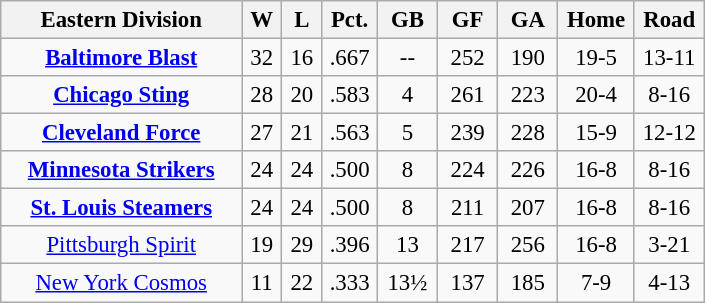<table class="wikitable" width="470" style="font-size:95%; text-align:center">
<tr>
<th width="30%">Eastern Division</th>
<th width="5%">W</th>
<th width="5%">L</th>
<th width="5%">Pct.</th>
<th width="7.5%">GB</th>
<th width="7.5%">GF</th>
<th width="7.5%">GA</th>
<th width="7.5%">Home</th>
<th width="7.5%">Road</th>
</tr>
<tr>
<td><strong><a href='#'>Baltimore Blast</a></strong></td>
<td>32</td>
<td>16</td>
<td>.667</td>
<td>--</td>
<td>252</td>
<td>190</td>
<td>19-5</td>
<td>13-11</td>
</tr>
<tr>
<td><strong><a href='#'>Chicago Sting</a></strong></td>
<td>28</td>
<td>20</td>
<td>.583</td>
<td>4</td>
<td>261</td>
<td>223</td>
<td>20-4</td>
<td>8-16</td>
</tr>
<tr>
<td><strong><a href='#'>Cleveland Force</a></strong></td>
<td>27</td>
<td>21</td>
<td>.563</td>
<td>5</td>
<td>239</td>
<td>228</td>
<td>15-9</td>
<td>12-12</td>
</tr>
<tr>
<td><strong><a href='#'>Minnesota Strikers</a></strong></td>
<td>24</td>
<td>24</td>
<td>.500</td>
<td>8</td>
<td>224</td>
<td>226</td>
<td>16-8</td>
<td>8-16</td>
</tr>
<tr>
<td><strong><a href='#'>St. Louis Steamers</a></strong></td>
<td>24</td>
<td>24</td>
<td>.500</td>
<td>8</td>
<td>211</td>
<td>207</td>
<td>16-8</td>
<td>8-16</td>
</tr>
<tr>
<td><a href='#'>Pittsburgh Spirit</a></td>
<td>19</td>
<td>29</td>
<td>.396</td>
<td>13</td>
<td>217</td>
<td>256</td>
<td>16-8</td>
<td>3-21</td>
</tr>
<tr>
<td><a href='#'>New York Cosmos</a></td>
<td>11</td>
<td>22</td>
<td>.333</td>
<td>13½</td>
<td>137</td>
<td>185</td>
<td>7-9</td>
<td>4-13</td>
</tr>
</table>
